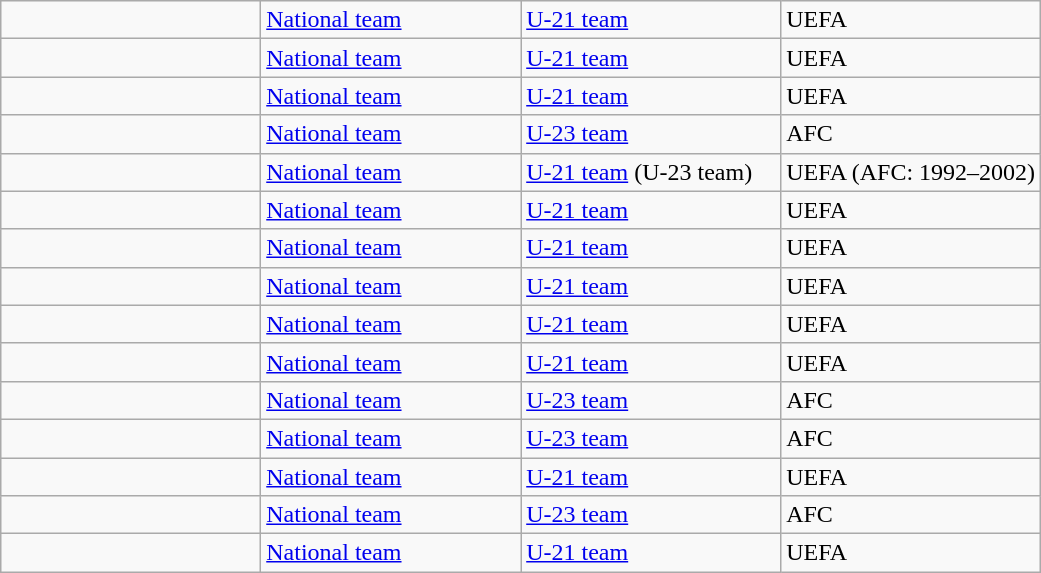<table class=wikitable>
<tr>
<td width=25%></td>
<td><a href='#'>National team</a></td>
<td width=25%><a href='#'>U-21 team</a></td>
<td width=25%>UEFA</td>
</tr>
<tr>
<td></td>
<td><a href='#'>National team</a></td>
<td><a href='#'>U-21 team</a></td>
<td>UEFA</td>
</tr>
<tr>
<td></td>
<td><a href='#'>National team</a></td>
<td><a href='#'>U-21 team</a></td>
<td>UEFA</td>
</tr>
<tr>
<td></td>
<td><a href='#'>National team</a></td>
<td><a href='#'>U-23 team</a></td>
<td>AFC</td>
</tr>
<tr>
<td></td>
<td><a href='#'>National team</a></td>
<td><a href='#'>U-21 team</a> (U-23 team)</td>
<td>UEFA (AFC: 1992–2002)</td>
</tr>
<tr>
<td></td>
<td><a href='#'>National team</a></td>
<td><a href='#'>U-21 team</a></td>
<td>UEFA</td>
</tr>
<tr>
<td></td>
<td><a href='#'>National team</a></td>
<td><a href='#'>U-21 team</a></td>
<td>UEFA</td>
</tr>
<tr>
<td></td>
<td><a href='#'>National team</a></td>
<td><a href='#'>U-21 team</a></td>
<td>UEFA</td>
</tr>
<tr>
<td></td>
<td><a href='#'>National team</a></td>
<td><a href='#'>U-21 team</a></td>
<td>UEFA</td>
</tr>
<tr>
<td></td>
<td><a href='#'>National team</a></td>
<td><a href='#'>U-21 team</a></td>
<td>UEFA</td>
</tr>
<tr>
<td></td>
<td><a href='#'>National team</a></td>
<td><a href='#'>U-23 team</a></td>
<td>AFC</td>
</tr>
<tr>
<td></td>
<td><a href='#'>National team</a></td>
<td><a href='#'>U-23 team</a></td>
<td>AFC</td>
</tr>
<tr>
<td></td>
<td><a href='#'>National team</a></td>
<td><a href='#'>U-21 team</a></td>
<td>UEFA</td>
</tr>
<tr>
<td></td>
<td><a href='#'>National team</a></td>
<td><a href='#'>U-23 team</a></td>
<td>AFC</td>
</tr>
<tr>
<td></td>
<td><a href='#'>National team</a></td>
<td><a href='#'>U-21 team</a></td>
<td>UEFA</td>
</tr>
</table>
